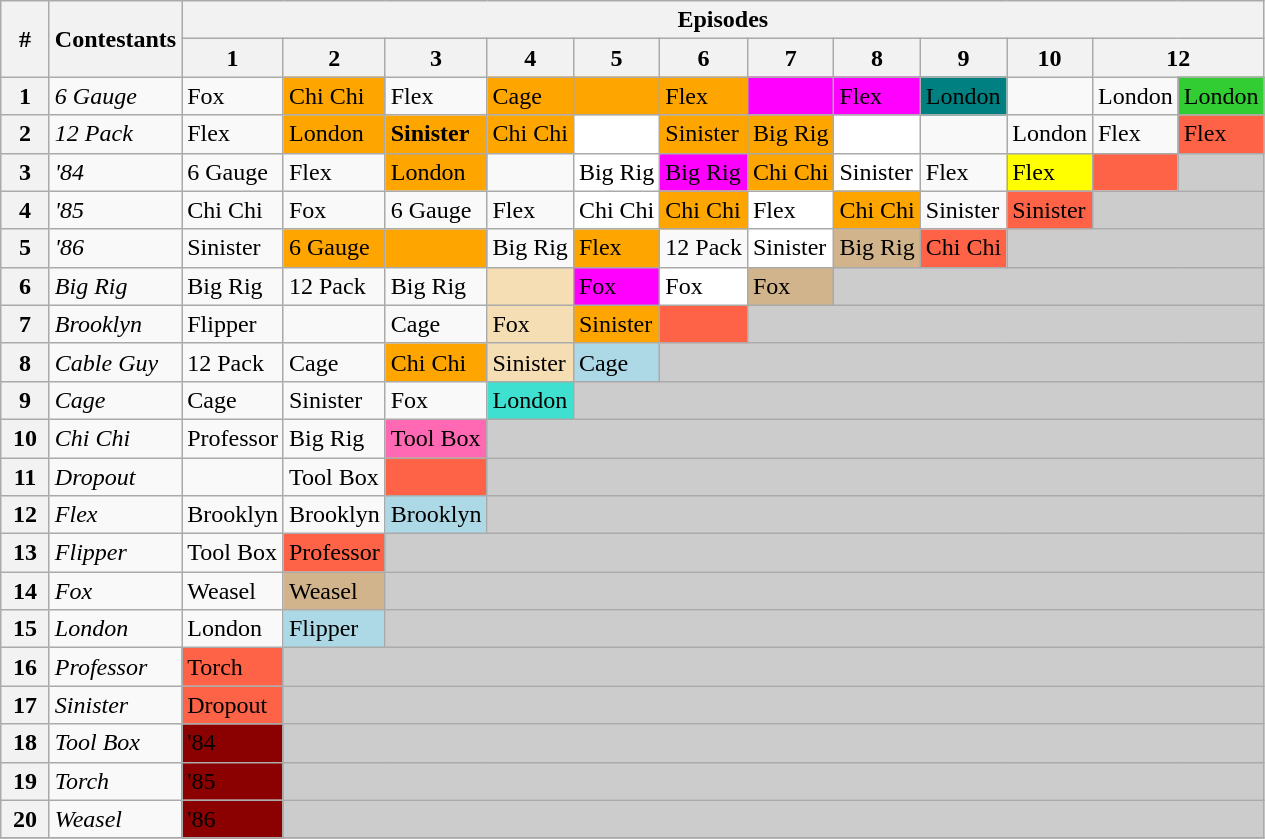<table class="wikitable">
<tr>
<th width="25" rowspan="2">#</th>
<th rowspan="2">Contestants</th>
<th colspan=12>Episodes</th>
</tr>
<tr>
<th>1</th>
<th>2</th>
<th>3</th>
<th>4</th>
<th>5</th>
<th>6</th>
<th>7</th>
<th>8</th>
<th>9</th>
<th>10</th>
<th colspan=2>12</th>
</tr>
<tr>
<th>1</th>
<td><em>6 Gauge</em></td>
<td>Fox</td>
<td bgcolor="orange">Chi Chi</td>
<td>Flex</td>
<td bgcolor="orange">Cage</td>
<td bgcolor="orange"></td>
<td bgcolor="orange">Flex</td>
<td bgcolor="fuchsia"></td>
<td bgcolor="fuchsia">Flex</td>
<td bgcolor="teal"><span>London</span></td>
<td></td>
<td>London</td>
<td bgcolor="limegreen">London</td>
</tr>
<tr>
<th>2</th>
<td><em>12 Pack</em></td>
<td>Flex</td>
<td bgcolor="orange">London</td>
<td bgcolor="orange"><strong>Sinister</strong></td>
<td bgcolor="orange">Chi Chi</td>
<td bgcolor="white"></td>
<td bgcolor="orange">Sinister</td>
<td bgcolor="orange">Big Rig</td>
<td bgcolor="white"></td>
<td></td>
<td>London</td>
<td>Flex</td>
<td bgcolor="tomato">Flex</td>
</tr>
<tr>
<th>3</th>
<td><em> '84</em></td>
<td>6 Gauge</td>
<td>Flex</td>
<td bgcolor="orange">London</td>
<td></td>
<td bgcolor="white">Big Rig</td>
<td bgcolor="fuchsia">Big Rig</td>
<td bgcolor="orange">Chi Chi</td>
<td bgcolor="white">Sinister</td>
<td>Flex</td>
<td bgcolor="yellow">Flex</td>
<td bgcolor="tomato"></td>
<td bgcolor="#CCCCCC" colspan=1></td>
</tr>
<tr>
<th>4</th>
<td><em> '85</em></td>
<td>Chi Chi</td>
<td>Fox</td>
<td>6 Gauge</td>
<td>Flex</td>
<td bgcolor="white">Chi Chi</td>
<td bgcolor="orange">Chi Chi</td>
<td bgcolor="white">Flex</td>
<td bgcolor="orange">Chi Chi</td>
<td>Sinister</td>
<td bgcolor="tomato">Sinister</td>
<td bgcolor="#CCCCCC" colspan=2></td>
</tr>
<tr>
<th>5</th>
<td><em> '86</em></td>
<td>Sinister</td>
<td bgcolor="orange">6 Gauge</td>
<td bgcolor="orange"></td>
<td>Big Rig</td>
<td bgcolor="orange">Flex</td>
<td>12 Pack</td>
<td bgcolor="white">Sinister</td>
<td bgcolor="tan">Big Rig</td>
<td bgcolor="tomato">Chi Chi</td>
<td bgcolor="#CCCCCC" colspan=3></td>
</tr>
<tr>
<th>6</th>
<td><em>Big Rig</em></td>
<td>Big Rig</td>
<td>12 Pack</td>
<td>Big Rig</td>
<td bgcolor="wheat"></td>
<td bgcolor="Fuchsia">Fox</td>
<td bgcolor="white">Fox</td>
<td bgcolor="tan">Fox</td>
<td bgcolor="#CCCCCC" colspan=5></td>
</tr>
<tr>
<th>7</th>
<td><em>Brooklyn</em></td>
<td>Flipper</td>
<td></td>
<td>Cage</td>
<td bgcolor="wheat">Fox</td>
<td bgcolor="orange">Sinister</td>
<td bgcolor="tomato"></td>
<td bgcolor="#CCCCCC" colspan=6></td>
</tr>
<tr>
<th>8</th>
<td><em>Cable Guy</em></td>
<td>12 Pack</td>
<td>Cage</td>
<td bgcolor="orange">Chi Chi</td>
<td bgcolor="wheat">Sinister</td>
<td bgcolor="lightblue">Cage</td>
<td bgcolor="#CCCCCC" colspan=7></td>
</tr>
<tr>
<th>9</th>
<td><em>Cage</em></td>
<td>Cage</td>
<td>Sinister</td>
<td>Fox</td>
<td bgcolor="turquoise">London</td>
<td bgcolor="#CCCCCC" colspan=8></td>
</tr>
<tr>
<th>10</th>
<td><em>Chi Chi</em></td>
<td>Professor</td>
<td>Big Rig</td>
<td bgcolor="hotpink">Tool Box</td>
<td bgcolor="#CCCCCC" colspan=9></td>
</tr>
<tr>
<th>11</th>
<td><em>Dropout</em></td>
<td></td>
<td>Tool Box</td>
<td bgcolor="tomato"></td>
<td bgcolor="#CCCCCC" colspan=9></td>
</tr>
<tr>
<th>12</th>
<td><em>Flex</em></td>
<td>Brooklyn</td>
<td>Brooklyn</td>
<td bgcolor="lightblue">Brooklyn</td>
<td bgcolor="#CCCCCC" colspan=9></td>
</tr>
<tr>
<th>13</th>
<td><em>Flipper</em></td>
<td>Tool Box</td>
<td bgcolor="tomato">Professor</td>
<td bgcolor="#CCCCCC" colspan=10></td>
</tr>
<tr>
<th>14</th>
<td><em>Fox</em></td>
<td>Weasel</td>
<td bgcolor="tan">Weasel</td>
<td bgcolor="#CCCCCC" colspan=10></td>
</tr>
<tr>
<th>15</th>
<td><em>London</em></td>
<td>London</td>
<td bgcolor="lightblue">Flipper</td>
<td bgcolor="#CCCCCC" colspan=10></td>
</tr>
<tr>
<th>16</th>
<td><em>Professor</em></td>
<td bgcolor="tomato">Torch</td>
<td bgcolor="#CCCCCC" colspan=11></td>
</tr>
<tr>
<th>17</th>
<td><em>Sinister</em></td>
<td bgcolor="tomato">Dropout</td>
<td bgcolor="CCCCCC" colspan=11></td>
</tr>
<tr>
<th>18</th>
<td><em>Tool Box</em></td>
<td bgcolor="darkred"><span>'84</span></td>
<td bgcolor="#CCCCCC" colspan=11></td>
</tr>
<tr>
<th>19</th>
<td><em>Torch</em></td>
<td bgcolor="darkred"><span>'85</span></td>
<td bgcolor="#CCCCCC" colspan=11></td>
</tr>
<tr>
<th>20</th>
<td><em>Weasel</em></td>
<td bgcolor="darkred"><span>'86</span></td>
<td bgcolor="#CCCCCC" colspan=11></td>
</tr>
<tr ->
</tr>
</table>
